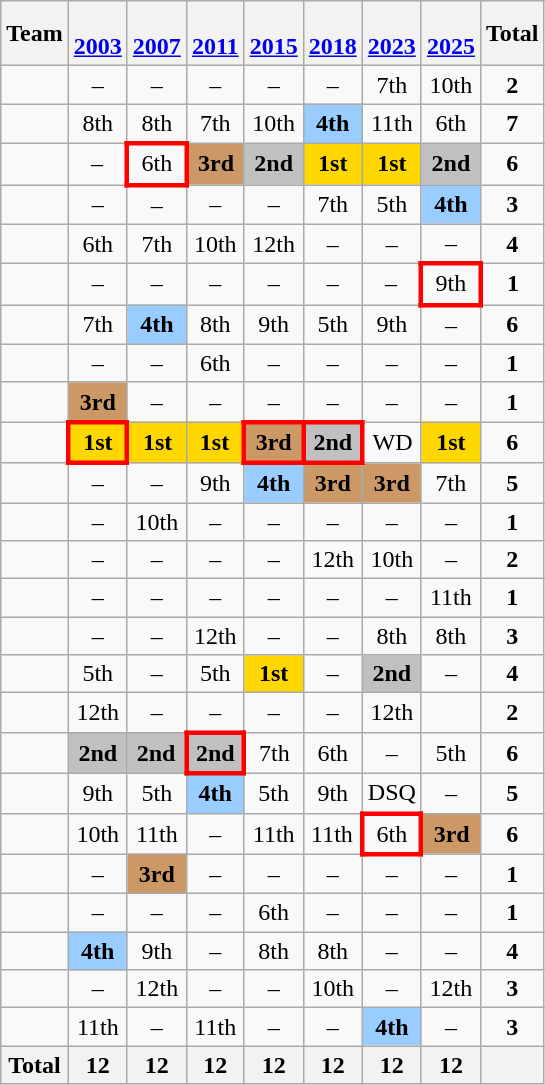<table class="wikitable" style="text-align: center">
<tr>
<th>Team</th>
<th><br><a href='#'>2003</a></th>
<th><br><a href='#'>2007</a></th>
<th><br><a href='#'>2011</a></th>
<th><br><a href='#'>2015</a></th>
<th><br><a href='#'>2018</a></th>
<th><br><a href='#'>2023</a></th>
<th><br><a href='#'>2025</a></th>
<th>Total</th>
</tr>
<tr>
<td align=left></td>
<td>–</td>
<td>–</td>
<td>–</td>
<td>–</td>
<td>–</td>
<td>7th</td>
<td>10th</td>
<td><strong>2</strong></td>
</tr>
<tr>
<td align=left></td>
<td>8th</td>
<td>8th</td>
<td>7th</td>
<td>10th</td>
<td bgcolor= 9acdff><strong>4th</strong></td>
<td>11th</td>
<td>6th</td>
<td><strong>7</strong></td>
</tr>
<tr>
<td align=left></td>
<td>–</td>
<td style="border:3px solid red">6th</td>
<td bgcolor=cc9966><strong>3rd</strong></td>
<td bgcolor=silver><strong>2nd</strong></td>
<td bgcolor=gold><strong>1st</strong></td>
<td bgcolor=gold><strong>1st</strong></td>
<td bgcolor=silver><strong>2nd</strong></td>
<td><strong>6</strong></td>
</tr>
<tr>
<td align=left></td>
<td>–</td>
<td>–</td>
<td>–</td>
<td>–</td>
<td>7th</td>
<td>5th</td>
<td bgcolor= 9acdff><strong>4th</strong></td>
<td><strong>3</strong></td>
</tr>
<tr>
<td align=left></td>
<td>6th</td>
<td>7th</td>
<td>10th</td>
<td>12th</td>
<td>–</td>
<td>–</td>
<td>–</td>
<td><strong>4</strong></td>
</tr>
<tr>
<td align=left></td>
<td>–</td>
<td>–</td>
<td>–</td>
<td>–</td>
<td>–</td>
<td>–</td>
<td style="border:3px solid red">9th</td>
<td><strong>1</strong></td>
</tr>
<tr>
<td align=left></td>
<td>7th</td>
<td bgcolor= 9acdff><strong>4th</strong></td>
<td>8th</td>
<td>9th</td>
<td>5th</td>
<td>9th</td>
<td>–</td>
<td><strong>6</strong></td>
</tr>
<tr>
<td align=left></td>
<td>–</td>
<td>–</td>
<td>6th</td>
<td>–</td>
<td>–</td>
<td>–</td>
<td>–</td>
<td><strong>1</strong></td>
</tr>
<tr>
<td align=left></td>
<td bgcolor=cc9966><strong>3rd</strong></td>
<td>–</td>
<td>–</td>
<td>–</td>
<td>–</td>
<td>–</td>
<td>–</td>
<td><strong>1</strong></td>
</tr>
<tr>
<td align=left></td>
<td bgcolor=gold style="border:3px solid red"><strong>1st</strong></td>
<td bgcolor=gold><strong>1st</strong></td>
<td bgcolor=gold><strong>1st</strong></td>
<td style="border:3px solid red" bgcolor=cc9966><strong>3rd</strong></td>
<td style="border:3px solid red" bgcolor=silver><strong>2nd</strong></td>
<td>WD</td>
<td bgcolor=gold><strong>1st</strong></td>
<td><strong>6</strong></td>
</tr>
<tr>
<td align=left></td>
<td>–</td>
<td>–</td>
<td>9th</td>
<td bgcolor= 9acdff><strong>4th</strong></td>
<td bgcolor=cc9966><strong>3rd</strong></td>
<td bgcolor=cc9966><strong>3rd</strong></td>
<td>7th</td>
<td><strong>5</strong></td>
</tr>
<tr>
<td align=left></td>
<td>–</td>
<td>10th</td>
<td>–</td>
<td>–</td>
<td>–</td>
<td>–</td>
<td>–</td>
<td><strong>1</strong></td>
</tr>
<tr>
<td align=left></td>
<td>–</td>
<td>–</td>
<td>–</td>
<td>–</td>
<td>12th</td>
<td>10th</td>
<td>–</td>
<td><strong>2</strong></td>
</tr>
<tr>
<td align=left></td>
<td>–</td>
<td>–</td>
<td>–</td>
<td>–</td>
<td>–</td>
<td>–</td>
<td>11th</td>
<td><strong>1</strong></td>
</tr>
<tr>
<td align=left></td>
<td>–</td>
<td>–</td>
<td>12th</td>
<td>–</td>
<td>–</td>
<td>8th</td>
<td>8th</td>
<td><strong>3</strong></td>
</tr>
<tr>
<td align=left></td>
<td>5th</td>
<td>–</td>
<td>5th</td>
<td bgcolor=gold><strong>1st</strong></td>
<td>–</td>
<td bgcolor=silver><strong>2nd</strong></td>
<td>–</td>
<td><strong>4</strong></td>
</tr>
<tr>
<td align=left></td>
<td>12th</td>
<td>–</td>
<td>–</td>
<td>–</td>
<td>–</td>
<td>12th</td>
<td></td>
<td><strong>2</strong></td>
</tr>
<tr>
<td align=left></td>
<td bgcolor=silver><strong>2nd</strong></td>
<td bgcolor=silver><strong>2nd</strong></td>
<td bgcolor=silver style="border:3px solid red"><strong>2nd</strong></td>
<td>7th</td>
<td>6th</td>
<td>–</td>
<td>5th</td>
<td><strong>6</strong></td>
</tr>
<tr>
<td align=left></td>
<td>9th</td>
<td>5th</td>
<td bgcolor= 9acdff><strong>4th</strong></td>
<td>5th</td>
<td>9th</td>
<td>DSQ</td>
<td>–</td>
<td><strong>5</strong></td>
</tr>
<tr>
<td align=left></td>
<td>10th</td>
<td>11th</td>
<td>–</td>
<td>11th</td>
<td>11th</td>
<td style="border:3px solid red">6th</td>
<td bgcolor=cc9966><strong>3rd</strong></td>
<td><strong>6</strong></td>
</tr>
<tr>
<td align=left></td>
<td>–</td>
<td bgcolor=cc9966><strong>3rd</strong></td>
<td>–</td>
<td>–</td>
<td>–</td>
<td>–</td>
<td>–</td>
<td><strong>1</strong></td>
</tr>
<tr>
<td align=left></td>
<td>–</td>
<td>–</td>
<td>–</td>
<td>6th</td>
<td>–</td>
<td>–</td>
<td>–</td>
<td><strong>1</strong></td>
</tr>
<tr>
<td align=left></td>
<td bgcolor= 9acdff><strong>4th</strong></td>
<td>9th</td>
<td>–</td>
<td>8th</td>
<td>8th</td>
<td>–</td>
<td>–</td>
<td><strong>4</strong></td>
</tr>
<tr>
<td align=left></td>
<td>–</td>
<td>12th</td>
<td>–</td>
<td>–</td>
<td>10th</td>
<td>–</td>
<td>12th</td>
<td><strong>3</strong></td>
</tr>
<tr>
<td align=left></td>
<td>11th</td>
<td>–</td>
<td>11th</td>
<td>–</td>
<td>–</td>
<td bgcolor= 9acdff><strong>4th</strong></td>
<td>–</td>
<td><strong>3</strong></td>
</tr>
<tr>
<th>Total</th>
<th>12</th>
<th>12</th>
<th>12</th>
<th>12</th>
<th>12</th>
<th>12</th>
<th>12</th>
<th></th>
</tr>
</table>
